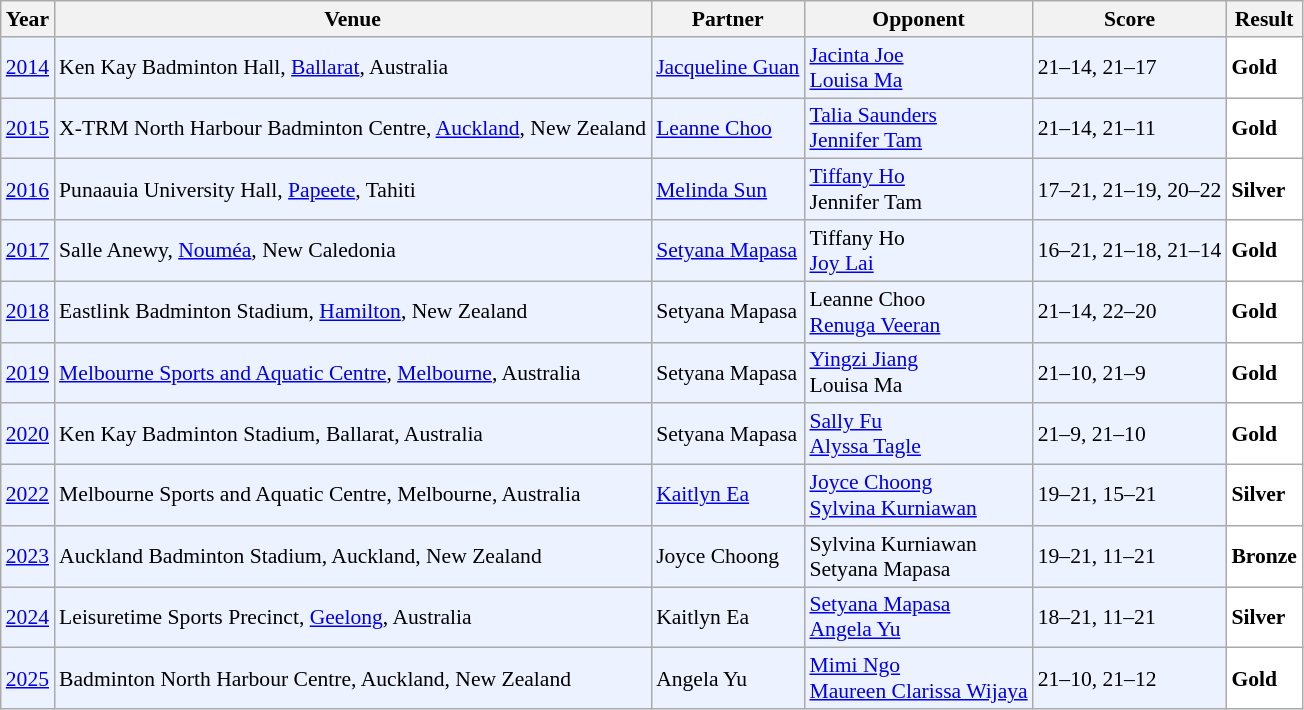<table class="sortable wikitable" style="font-size: 90%;">
<tr>
<th>Year</th>
<th>Venue</th>
<th>Partner</th>
<th>Opponent</th>
<th>Score</th>
<th>Result</th>
</tr>
<tr style="background:#ECF2FF">
<td align="center"><a href='#'>2014</a></td>
<td align="left">Ken Kay Badminton Hall, <a href='#'>Ballarat</a>, Australia</td>
<td align="left"> <a href='#'>Jacqueline Guan</a></td>
<td align="left"> <a href='#'>Jacinta Joe</a> <br>  <a href='#'>Louisa Ma</a></td>
<td align="left">21–14, 21–17</td>
<td style="text-align:left; background:white"> <strong>Gold</strong></td>
</tr>
<tr style="background:#ECF2FF">
<td align="center"><a href='#'>2015</a></td>
<td align="left">X-TRM North Harbour Badminton Centre, <a href='#'>Auckland</a>, New Zealand</td>
<td align="left"> <a href='#'>Leanne Choo</a></td>
<td align="left"> <a href='#'>Talia Saunders</a> <br>  <a href='#'>Jennifer Tam</a></td>
<td align="left">21–14, 21–11</td>
<td style="text-align:left; background:white"> <strong>Gold</strong></td>
</tr>
<tr style="background:#ECF2FF">
<td align="center"><a href='#'>2016</a></td>
<td align="left">Punaauia University Hall, <a href='#'>Papeete</a>, Tahiti</td>
<td align="left"> <a href='#'>Melinda Sun</a></td>
<td align="left"> <a href='#'>Tiffany Ho</a> <br>  Jennifer Tam</td>
<td align="left">17–21, 21–19, 20–22</td>
<td style="text-align:left; background:white"> <strong>Silver</strong></td>
</tr>
<tr style="background:#ECF2FF">
<td align="center"><a href='#'>2017</a></td>
<td align="left">Salle Anewy, <a href='#'>Nouméa</a>, New Caledonia</td>
<td align="left"> <a href='#'>Setyana Mapasa</a></td>
<td align="left"> Tiffany Ho <br>  <a href='#'>Joy Lai</a></td>
<td align="left">16–21, 21–18, 21–14</td>
<td style="text-align:left; background:white"> <strong>Gold</strong></td>
</tr>
<tr style="background:#ECF2FF">
<td align="center"><a href='#'>2018</a></td>
<td align="left">Eastlink Badminton Stadium, <a href='#'>Hamilton</a>, New Zealand</td>
<td align="left"> Setyana Mapasa</td>
<td align="left"> Leanne Choo <br>  <a href='#'>Renuga Veeran</a></td>
<td align="left">21–14, 22–20</td>
<td style="text-align:left; background:white"> <strong>Gold</strong></td>
</tr>
<tr style="background:#ECF2FF">
<td align="center"><a href='#'>2019</a></td>
<td align="left"><a href='#'>Melbourne Sports and Aquatic Centre</a>, <a href='#'>Melbourne</a>, Australia</td>
<td align="left"> Setyana Mapasa</td>
<td align="left"> <a href='#'>Yingzi Jiang</a> <br>  Louisa Ma</td>
<td align="left">21–10, 21–9</td>
<td style="text-align:left; background:white"> <strong>Gold</strong></td>
</tr>
<tr style="background:#ECF2FF">
<td align="center"><a href='#'>2020</a></td>
<td align="left">Ken Kay Badminton Stadium, Ballarat, Australia</td>
<td align="left"> Setyana Mapasa</td>
<td align="left"> <a href='#'>Sally Fu</a><br> <a href='#'>Alyssa Tagle</a></td>
<td align="left">21–9, 21–10</td>
<td style="text-align:left; background:white"> <strong>Gold</strong></td>
</tr>
<tr style="background:#ECF2FF">
<td align="center"><a href='#'>2022</a></td>
<td align="left">Melbourne Sports and Aquatic Centre, Melbourne, Australia</td>
<td align="left"> <a href='#'>Kaitlyn Ea</a></td>
<td align="left"> <a href='#'>Joyce Choong</a><br> <a href='#'>Sylvina Kurniawan</a></td>
<td align="left">19–21, 15–21</td>
<td style="text-align:left; background:white"> <strong>Silver</strong></td>
</tr>
<tr style="background:#ECF2FF">
<td align="center"><a href='#'>2023</a></td>
<td align="left">Auckland Badminton Stadium, Auckland, New Zealand</td>
<td align="left"> Joyce Choong</td>
<td align="left"> Sylvina Kurniawan<br> Setyana Mapasa</td>
<td align="left">19–21, 11–21</td>
<td align="left" bgcolor="#ffffff"> <strong>Bronze</strong></td>
</tr>
<tr style="background:#ECF2FF">
<td align="center"><a href='#'>2024</a></td>
<td align="left">Leisuretime Sports Precinct, <a href='#'>Geelong</a>, Australia</td>
<td align="left"> Kaitlyn Ea</td>
<td align="left"> <a href='#'>Setyana Mapasa</a><br>  <a href='#'>Angela Yu</a></td>
<td align="left">18–21, 11–21</td>
<td style="text-align:left; background:white"> <strong>Silver</strong></td>
</tr>
<tr style="background:#ECF2FF">
<td align="center"><a href='#'>2025</a></td>
<td align="left">Badminton North Harbour Centre, Auckland, New Zealand</td>
<td align="left"> Angela Yu</td>
<td align="left"> <a href='#'>Mimi Ngo</a><br>  <a href='#'>Maureen Clarissa Wijaya</a></td>
<td align="left">21–10, 21–12</td>
<td style="text-align:left; background:white"> <strong>Gold</strong></td>
</tr>
</table>
